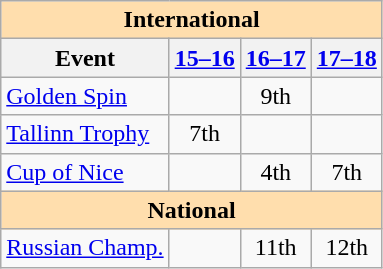<table class="wikitable" style="text-align:center">
<tr>
<th style="background-color: #ffdead; " colspan=5 align=center>International</th>
</tr>
<tr>
<th>Event</th>
<th><a href='#'>15–16</a></th>
<th><a href='#'>16–17</a></th>
<th><a href='#'>17–18</a></th>
</tr>
<tr>
<td align=left> <a href='#'>Golden Spin</a></td>
<td></td>
<td>9th</td>
<td></td>
</tr>
<tr>
<td align=left> <a href='#'>Tallinn Trophy</a></td>
<td>7th</td>
<td></td>
<td></td>
</tr>
<tr>
<td align=left><a href='#'>Cup of Nice</a></td>
<td></td>
<td>4th</td>
<td>7th</td>
</tr>
<tr>
<th style="background-color: #ffdead; " colspan=5 align=center>National</th>
</tr>
<tr>
<td align=left><a href='#'>Russian Champ.</a></td>
<td></td>
<td>11th</td>
<td>12th</td>
</tr>
</table>
